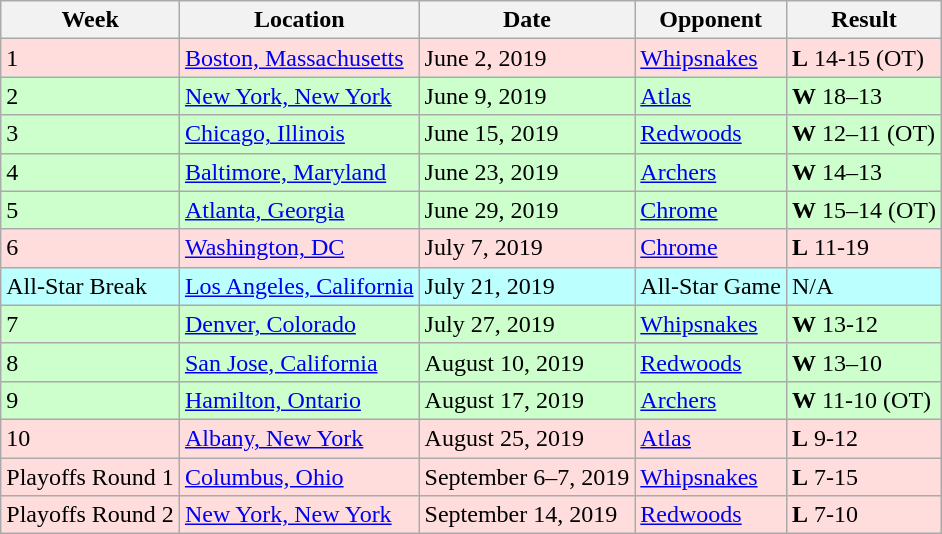<table class="wikitable">
<tr>
<th>Week</th>
<th>Location</th>
<th>Date</th>
<th>Opponent</th>
<th>Result</th>
</tr>
<tr bgcolor="#FFDDDD">
<td>1</td>
<td><a href='#'>Boston, Massachusetts</a></td>
<td>June 2, 2019</td>
<td><a href='#'>Whipsnakes</a></td>
<td><strong>L</strong> 14-15 (OT)</td>
</tr>
<tr bgcolor="#CCFFCC">
<td>2</td>
<td><a href='#'>New York, New York</a></td>
<td>June 9, 2019</td>
<td><a href='#'>Atlas</a></td>
<td><strong>W</strong> 18–13</td>
</tr>
<tr bgcolor="#CCFFCC">
<td>3</td>
<td><a href='#'>Chicago, Illinois</a></td>
<td>June 15, 2019</td>
<td><a href='#'>Redwoods</a></td>
<td><strong>W</strong> 12–11 (OT)</td>
</tr>
<tr bgcolor="#CCFFCC">
<td>4</td>
<td><a href='#'>Baltimore, Maryland</a></td>
<td>June 23, 2019</td>
<td><a href='#'>Archers</a></td>
<td><strong>W</strong> 14–13</td>
</tr>
<tr bgcolor="#CCFFCC">
<td>5</td>
<td><a href='#'>Atlanta, Georgia</a></td>
<td>June 29, 2019</td>
<td><a href='#'>Chrome</a></td>
<td><strong>W</strong> 15–14 (OT)</td>
</tr>
<tr bgcolor="#FFDDDD">
<td>6</td>
<td><a href='#'>Washington, DC</a></td>
<td>July 7, 2019</td>
<td><a href='#'>Chrome</a></td>
<td><strong>L</strong> 11-19</td>
</tr>
<tr style=background:#bff>
<td>All-Star Break</td>
<td><a href='#'>Los Angeles, California</a></td>
<td>July 21, 2019</td>
<td>All-Star Game</td>
<td>N/A</td>
</tr>
<tr bgcolor="#CCFFCC">
<td>7</td>
<td><a href='#'>Denver, Colorado</a></td>
<td>July 27, 2019</td>
<td><a href='#'>Whipsnakes</a></td>
<td><strong>W</strong> 13-12</td>
</tr>
<tr bgcolor="#CCFFCC">
<td>8</td>
<td><a href='#'>San Jose, California</a></td>
<td>August 10, 2019</td>
<td><a href='#'>Redwoods</a></td>
<td><strong>W</strong> 13–10</td>
</tr>
<tr bgcolor="#CCFFCC">
<td>9</td>
<td><a href='#'>Hamilton, Ontario</a></td>
<td>August 17, 2019</td>
<td><a href='#'>Archers</a></td>
<td><strong>W</strong> 11-10 (OT)</td>
</tr>
<tr bgcolor="#FFDDDD">
<td>10</td>
<td><a href='#'>Albany, New York</a></td>
<td>August 25, 2019</td>
<td><a href='#'>Atlas</a></td>
<td><strong>L</strong> 9-12</td>
</tr>
<tr bgcolor="#FFDDDD">
<td>Playoffs Round 1</td>
<td><a href='#'>Columbus, Ohio</a></td>
<td>September 6–7, 2019</td>
<td><a href='#'>Whipsnakes</a></td>
<td><strong>L</strong> 7-15</td>
</tr>
<tr bgcolor="#FFDDDD">
<td>Playoffs Round 2</td>
<td><a href='#'>New York, New York</a></td>
<td>September 14, 2019</td>
<td><a href='#'>Redwoods</a></td>
<td><strong>L</strong> 7-10</td>
</tr>
</table>
